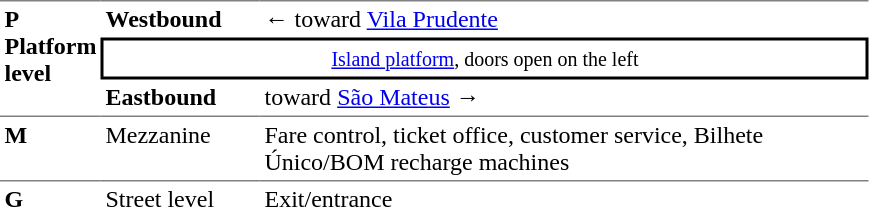<table table border=0 cellspacing=0 cellpadding=3>
<tr>
<td style="border-top:solid 1px gray;border-bottom:solid 1px gray;vertical-align:top;" rowspan=4><strong>P<br>Platform level</strong></td>
</tr>
<tr>
<td style="border-top:solid 1px gray;"><span><strong>Westbound</strong></span></td>
<td style="border-top:solid 1px gray;">←  toward <a href='#'>Vila Prudente</a></td>
</tr>
<tr>
<td style="border-top:solid 2px black;border-right:solid 2px black;border-left:solid 2px black;border-bottom:solid 2px black;text-align:center;" colspan=5><small><a href='#'>Island platform</a>, doors open on the left</small></td>
</tr>
<tr>
<td style="border-bottom:solid 1px gray;"><span><strong>Eastbound</strong></span></td>
<td style="border-bottom:solid 1px gray;"> toward <a href='#'>São Mateus</a> →</td>
</tr>
<tr>
<td style="vertical-align:top;"><strong>M</strong></td>
<td style="vertical-align:top;">Mezzanine</td>
<td style="vertical-align:top;">Fare control, ticket office, customer service, Bilhete Único/BOM recharge machines</td>
</tr>
<tr>
<td style="border-top:solid 1px gray;vertical-align:top;" width=50><strong>G</strong></td>
<td style="border-top:solid 1px gray;vertical-align:top;" width=100>Street level</td>
<td style="border-top:solid 1px gray;vertical-align:top;" width=400>Exit/entrance</td>
</tr>
</table>
